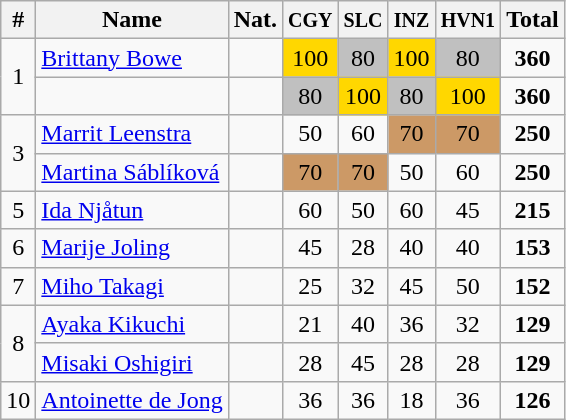<table class="wikitable" style="text-align:center;">
<tr>
<th>#</th>
<th>Name</th>
<th>Nat.</th>
<th><small>CGY</small></th>
<th><small>SLC</small></th>
<th><small>INZ</small></th>
<th><small>HVN1</small></th>
<th>Total</th>
</tr>
<tr>
<td rowspan=2>1</td>
<td align=left><a href='#'>Brittany Bowe</a></td>
<td></td>
<td bgcolor=gold>100</td>
<td bgcolor=silver>80</td>
<td bgcolor=gold>100</td>
<td bgcolor=silver>80</td>
<td><strong>360</strong></td>
</tr>
<tr>
<td align=left></td>
<td></td>
<td bgcolor=silver>80</td>
<td bgcolor=gold>100</td>
<td bgcolor=silver>80</td>
<td bgcolor=gold>100</td>
<td><strong>360</strong></td>
</tr>
<tr>
<td rowspan=2>3</td>
<td align=left><a href='#'>Marrit Leenstra</a></td>
<td></td>
<td>50</td>
<td>60</td>
<td bgcolor=cc9966>70</td>
<td bgcolor=cc9966>70</td>
<td><strong>250</strong></td>
</tr>
<tr>
<td align=left><a href='#'>Martina Sáblíková</a></td>
<td></td>
<td bgcolor=cc9966>70</td>
<td bgcolor=cc9966>70</td>
<td>50</td>
<td>60</td>
<td><strong>250</strong></td>
</tr>
<tr>
<td>5</td>
<td align=left><a href='#'>Ida Njåtun</a></td>
<td></td>
<td>60</td>
<td>50</td>
<td>60</td>
<td>45</td>
<td><strong>215</strong></td>
</tr>
<tr>
<td>6</td>
<td align=left><a href='#'>Marije Joling</a></td>
<td></td>
<td>45</td>
<td>28</td>
<td>40</td>
<td>40</td>
<td><strong>153</strong></td>
</tr>
<tr>
<td>7</td>
<td align=left><a href='#'>Miho Takagi</a></td>
<td></td>
<td>25</td>
<td>32</td>
<td>45</td>
<td>50</td>
<td><strong>152</strong></td>
</tr>
<tr>
<td rowspan=2>8</td>
<td align=left><a href='#'>Ayaka Kikuchi</a></td>
<td></td>
<td>21</td>
<td>40</td>
<td>36</td>
<td>32</td>
<td><strong>129</strong></td>
</tr>
<tr>
<td align=left><a href='#'>Misaki Oshigiri</a></td>
<td></td>
<td>28</td>
<td>45</td>
<td>28</td>
<td>28</td>
<td><strong>129</strong></td>
</tr>
<tr>
<td>10</td>
<td align=left><a href='#'>Antoinette de Jong</a></td>
<td></td>
<td>36</td>
<td>36</td>
<td>18</td>
<td>36</td>
<td><strong>126</strong></td>
</tr>
</table>
